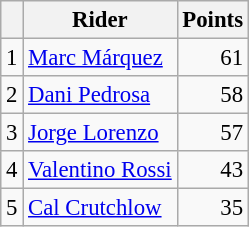<table class="wikitable" style="font-size: 95%;">
<tr>
<th></th>
<th>Rider</th>
<th>Points</th>
</tr>
<tr>
<td align=center>1</td>
<td> <a href='#'>Marc Márquez</a></td>
<td align=right>61</td>
</tr>
<tr>
<td align=center>2</td>
<td> <a href='#'>Dani Pedrosa</a></td>
<td align=right>58</td>
</tr>
<tr>
<td align=center>3</td>
<td> <a href='#'>Jorge Lorenzo</a></td>
<td align=right>57</td>
</tr>
<tr>
<td align=center>4</td>
<td> <a href='#'>Valentino Rossi</a></td>
<td align=right>43</td>
</tr>
<tr>
<td align=center>5</td>
<td> <a href='#'>Cal Crutchlow</a></td>
<td align=right>35</td>
</tr>
</table>
